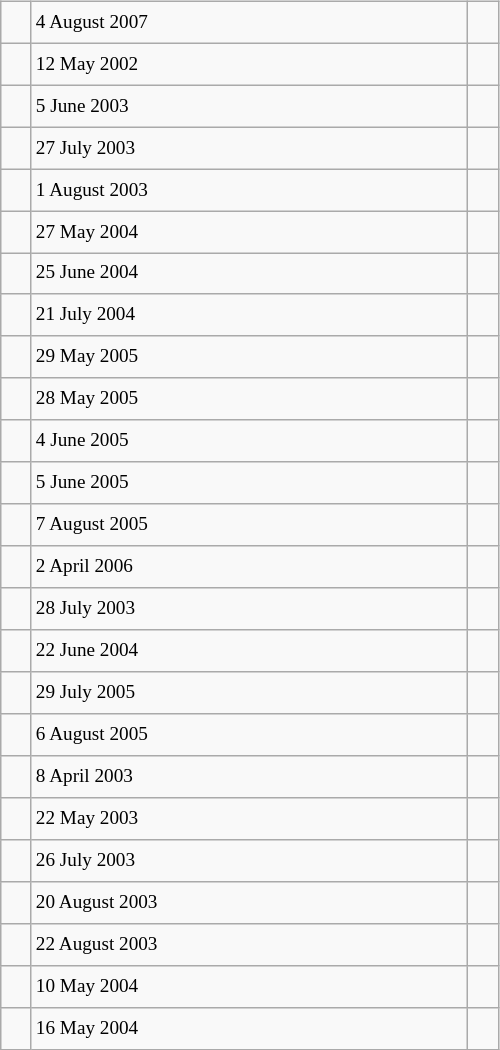<table class="wikitable" style="font-size: 80%; float: left; width: 26em; margin-right: 1em; height: 700px">
<tr>
<td></td>
<td>4 August 2007</td>
<td></td>
</tr>
<tr>
<td></td>
<td>12 May 2002</td>
<td></td>
</tr>
<tr>
<td></td>
<td>5 June 2003</td>
<td></td>
</tr>
<tr>
<td></td>
<td>27 July 2003</td>
<td></td>
</tr>
<tr>
<td></td>
<td>1 August 2003</td>
<td></td>
</tr>
<tr>
<td></td>
<td>27 May 2004</td>
<td></td>
</tr>
<tr>
<td></td>
<td>25 June 2004</td>
<td></td>
</tr>
<tr>
<td></td>
<td>21 July 2004</td>
<td></td>
</tr>
<tr>
<td></td>
<td>29 May 2005</td>
<td></td>
</tr>
<tr>
<td></td>
<td>28 May 2005</td>
<td></td>
</tr>
<tr>
<td></td>
<td>4 June 2005</td>
<td></td>
</tr>
<tr>
<td></td>
<td>5 June 2005</td>
<td></td>
</tr>
<tr>
<td></td>
<td>7 August 2005</td>
<td></td>
</tr>
<tr>
<td></td>
<td>2 April 2006</td>
<td></td>
</tr>
<tr>
<td></td>
<td>28 July 2003</td>
<td></td>
</tr>
<tr>
<td></td>
<td>22 June 2004</td>
<td></td>
</tr>
<tr>
<td></td>
<td>29 July 2005</td>
<td></td>
</tr>
<tr>
<td></td>
<td>6 August 2005</td>
<td></td>
</tr>
<tr>
<td></td>
<td>8 April 2003</td>
<td></td>
</tr>
<tr>
<td></td>
<td>22 May 2003</td>
<td></td>
</tr>
<tr>
<td></td>
<td>26 July 2003</td>
<td></td>
</tr>
<tr>
<td></td>
<td>20 August 2003</td>
<td></td>
</tr>
<tr>
<td></td>
<td>22 August 2003</td>
<td></td>
</tr>
<tr>
<td></td>
<td>10 May 2004</td>
<td></td>
</tr>
<tr>
<td></td>
<td>16 May 2004</td>
<td></td>
</tr>
</table>
